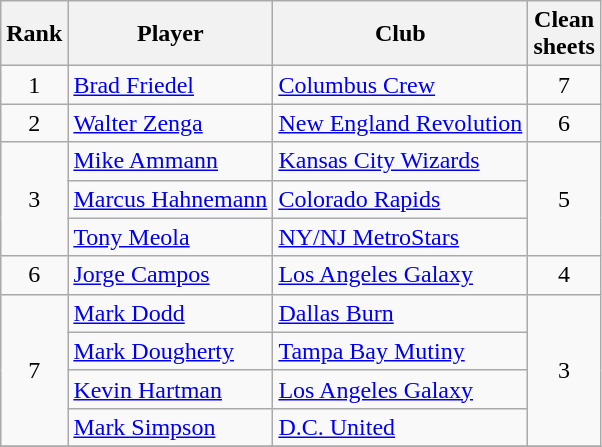<table class="wikitable" style="text-align:center">
<tr>
<th>Rank</th>
<th>Player</th>
<th>Club</th>
<th>Clean<br>sheets</th>
</tr>
<tr>
<td>1</td>
<td align="left"> <a href='#'>Brad Friedel</a></td>
<td align="left"><a href='#'>Columbus Crew</a></td>
<td>7</td>
</tr>
<tr>
<td>2</td>
<td align="left"> <a href='#'>Walter Zenga</a></td>
<td align="left"><a href='#'>New England Revolution</a></td>
<td>6</td>
</tr>
<tr>
<td rowspan="3">3</td>
<td align="left"> <a href='#'>Mike Ammann</a></td>
<td align="left"><a href='#'>Kansas City Wizards</a></td>
<td rowspan="3">5</td>
</tr>
<tr>
<td align="left"> <a href='#'>Marcus Hahnemann</a></td>
<td align="left"><a href='#'>Colorado Rapids</a></td>
</tr>
<tr>
<td align="left"> <a href='#'>Tony Meola</a></td>
<td align="left"><a href='#'>NY/NJ MetroStars</a></td>
</tr>
<tr>
<td>6</td>
<td align="left"> <a href='#'>Jorge Campos</a></td>
<td align="left"><a href='#'>Los Angeles Galaxy</a></td>
<td>4</td>
</tr>
<tr>
<td rowspan="4">7</td>
<td align="left"> <a href='#'>Mark Dodd</a></td>
<td align="left"><a href='#'>Dallas Burn</a></td>
<td rowspan="4">3</td>
</tr>
<tr>
<td align="left"> <a href='#'>Mark Dougherty</a></td>
<td align="left"><a href='#'>Tampa Bay Mutiny</a></td>
</tr>
<tr>
<td align="left"> <a href='#'>Kevin Hartman</a></td>
<td align="left"><a href='#'>Los Angeles Galaxy</a></td>
</tr>
<tr>
<td align="left"> <a href='#'>Mark Simpson</a></td>
<td align="left"><a href='#'>D.C. United</a></td>
</tr>
<tr>
</tr>
</table>
